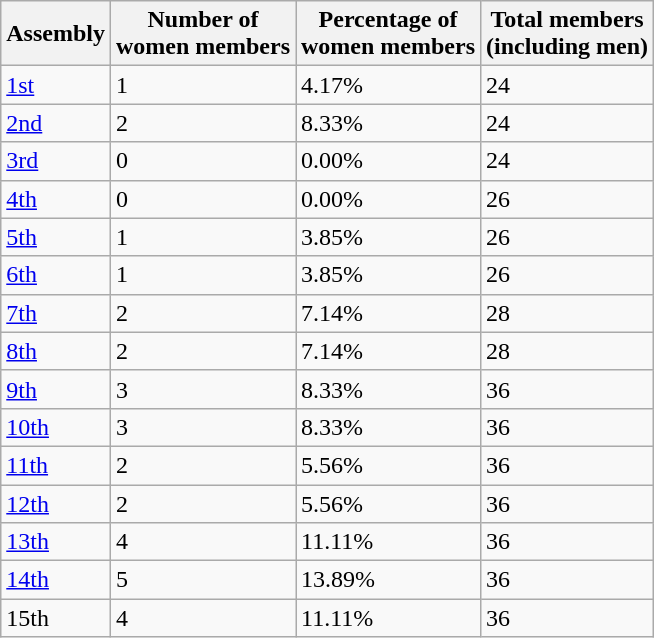<table class=wikitable sortable>
<tr>
<th>Assembly</th>
<th>Number of<br>women members</th>
<th>Percentage of<br>women members</th>
<th>Total members<br>(including men)</th>
</tr>
<tr>
<td><a href='#'>1st</a></td>
<td>1</td>
<td>4.17%</td>
<td>24</td>
</tr>
<tr>
<td><a href='#'>2nd</a></td>
<td>2</td>
<td>8.33%</td>
<td>24</td>
</tr>
<tr>
<td><a href='#'>3rd</a></td>
<td>0</td>
<td>0.00%</td>
<td>24</td>
</tr>
<tr>
<td><a href='#'>4th</a></td>
<td>0</td>
<td>0.00%</td>
<td>26</td>
</tr>
<tr>
<td><a href='#'>5th</a></td>
<td>1</td>
<td>3.85%</td>
<td>26</td>
</tr>
<tr>
<td><a href='#'>6th</a></td>
<td>1</td>
<td>3.85%</td>
<td>26</td>
</tr>
<tr>
<td><a href='#'>7th</a></td>
<td>2</td>
<td>7.14%</td>
<td>28</td>
</tr>
<tr>
<td><a href='#'>8th</a></td>
<td>2</td>
<td>7.14%</td>
<td>28</td>
</tr>
<tr>
<td><a href='#'>9th</a></td>
<td>3</td>
<td>8.33%</td>
<td>36</td>
</tr>
<tr>
<td><a href='#'>10th</a></td>
<td>3</td>
<td>8.33%</td>
<td>36</td>
</tr>
<tr>
<td><a href='#'>11th</a></td>
<td>2</td>
<td>5.56%</td>
<td>36</td>
</tr>
<tr>
<td><a href='#'>12th</a></td>
<td>2</td>
<td>5.56%</td>
<td>36</td>
</tr>
<tr>
<td><a href='#'>13th</a></td>
<td>4</td>
<td>11.11%</td>
<td>36</td>
</tr>
<tr>
<td><a href='#'>14th</a></td>
<td>5</td>
<td>13.89%</td>
<td>36</td>
</tr>
<tr>
<td>15th</td>
<td>4</td>
<td>11.11%</td>
<td>36</td>
</tr>
</table>
